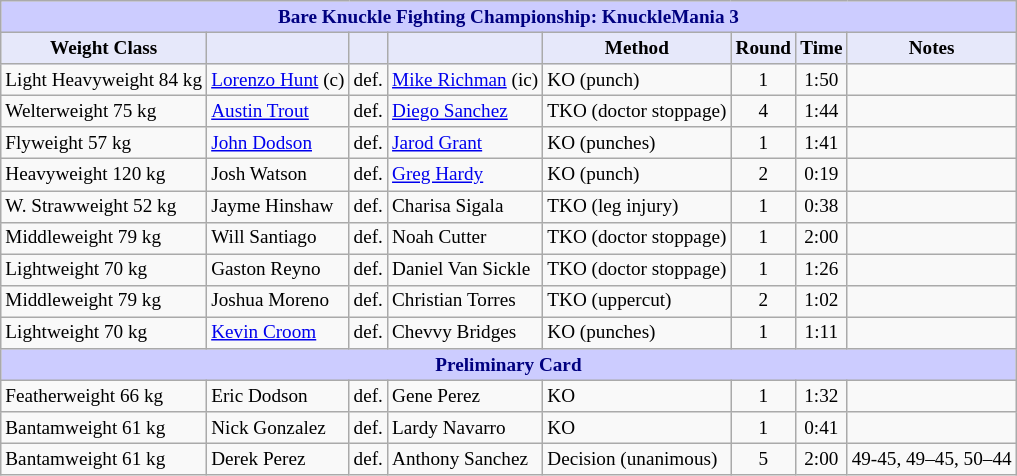<table class="wikitable" style="font-size: 80%;">
<tr>
<th colspan="8" style="background-color: #ccf; color: #000080; text-align: center;"><strong>Bare Knuckle Fighting Championship: KnuckleMania 3</strong></th>
</tr>
<tr>
<th colspan="1" style="background-color: #E6E8FA; color: #000000; text-align: center;">Weight Class</th>
<th colspan="1" style="background-color: #E6E8FA; color: #000000; text-align: center;"></th>
<th colspan="1" style="background-color: #E6E8FA; color: #000000; text-align: center;"></th>
<th colspan="1" style="background-color: #E6E8FA; color: #000000; text-align: center;"></th>
<th colspan="1" style="background-color: #E6E8FA; color: #000000; text-align: center;">Method</th>
<th colspan="1" style="background-color: #E6E8FA; color: #000000; text-align: center;">Round</th>
<th colspan="1" style="background-color: #E6E8FA; color: #000000; text-align: center;">Time</th>
<th colspan="1" style="background-color: #E6E8FA; color: #000000; text-align: center;">Notes</th>
</tr>
<tr>
<td>Light Heavyweight 84 kg</td>
<td> <a href='#'>Lorenzo Hunt</a> (c)</td>
<td align=center>def.</td>
<td> <a href='#'>Mike Richman</a> (ic)</td>
<td>KO (punch)</td>
<td align=center>1</td>
<td align=center>1:50</td>
<td></td>
</tr>
<tr>
<td>Welterweight 75 kg</td>
<td> <a href='#'>Austin Trout</a></td>
<td align=center>def.</td>
<td> <a href='#'>Diego Sanchez</a></td>
<td>TKO (doctor stoppage)</td>
<td align=center>4</td>
<td align=center>1:44</td>
<td></td>
</tr>
<tr>
<td>Flyweight 57 kg</td>
<td> <a href='#'>John Dodson</a></td>
<td align=center>def.</td>
<td> <a href='#'>Jarod Grant</a></td>
<td>KO (punches)</td>
<td align=center>1</td>
<td align=center>1:41</td>
<td></td>
</tr>
<tr>
<td>Heavyweight 120 kg</td>
<td> Josh Watson</td>
<td align=center>def.</td>
<td> <a href='#'>Greg Hardy</a></td>
<td>KO (punch)</td>
<td align=center>2</td>
<td align=center>0:19</td>
<td></td>
</tr>
<tr>
<td>W. Strawweight 52 kg</td>
<td> Jayme Hinshaw</td>
<td align=center>def.</td>
<td> Charisa Sigala</td>
<td>TKO (leg injury)</td>
<td align=center>1</td>
<td align=center>0:38</td>
<td></td>
</tr>
<tr>
<td>Middleweight 79 kg</td>
<td> Will Santiago</td>
<td align=center>def.</td>
<td> Noah Cutter</td>
<td>TKO (doctor stoppage)</td>
<td align=center>1</td>
<td align=center>2:00</td>
<td></td>
</tr>
<tr>
<td>Lightweight 70 kg</td>
<td> Gaston Reyno</td>
<td align=center>def.</td>
<td> Daniel Van Sickle</td>
<td>TKO (doctor stoppage)</td>
<td align=center>1</td>
<td align=center>1:26</td>
<td></td>
</tr>
<tr>
<td>Middleweight 79 kg</td>
<td> Joshua Moreno</td>
<td align=center>def.</td>
<td> Christian Torres</td>
<td>TKO (uppercut)</td>
<td align=center>2</td>
<td align=center>1:02</td>
<td></td>
</tr>
<tr>
<td>Lightweight 70 kg</td>
<td> <a href='#'>Kevin Croom</a></td>
<td align=center>def.</td>
<td> Chevvy Bridges</td>
<td>KO (punches)</td>
<td align=center>1</td>
<td align=center>1:11</td>
<td></td>
</tr>
<tr>
<th colspan="8" style="background-color: #ccf; color: #000080; text-align: center;"><strong>Preliminary Card</strong></th>
</tr>
<tr>
<td>Featherweight 66 kg</td>
<td> Eric Dodson</td>
<td align=center>def.</td>
<td> Gene Perez</td>
<td>KO</td>
<td align=center>1</td>
<td align=center>1:32</td>
<td></td>
</tr>
<tr>
<td>Bantamweight 61 kg</td>
<td> Nick Gonzalez</td>
<td align=center>def.</td>
<td> Lardy Navarro</td>
<td>KO</td>
<td align=center>1</td>
<td align=center>0:41</td>
<td></td>
</tr>
<tr>
<td>Bantamweight 61 kg</td>
<td> Derek Perez</td>
<td align=center>def.</td>
<td> Anthony Sanchez</td>
<td>Decision (unanimous)</td>
<td align=center>5</td>
<td align=center>2:00</td>
<td>49-45, 49–45, 50–44</td>
</tr>
</table>
